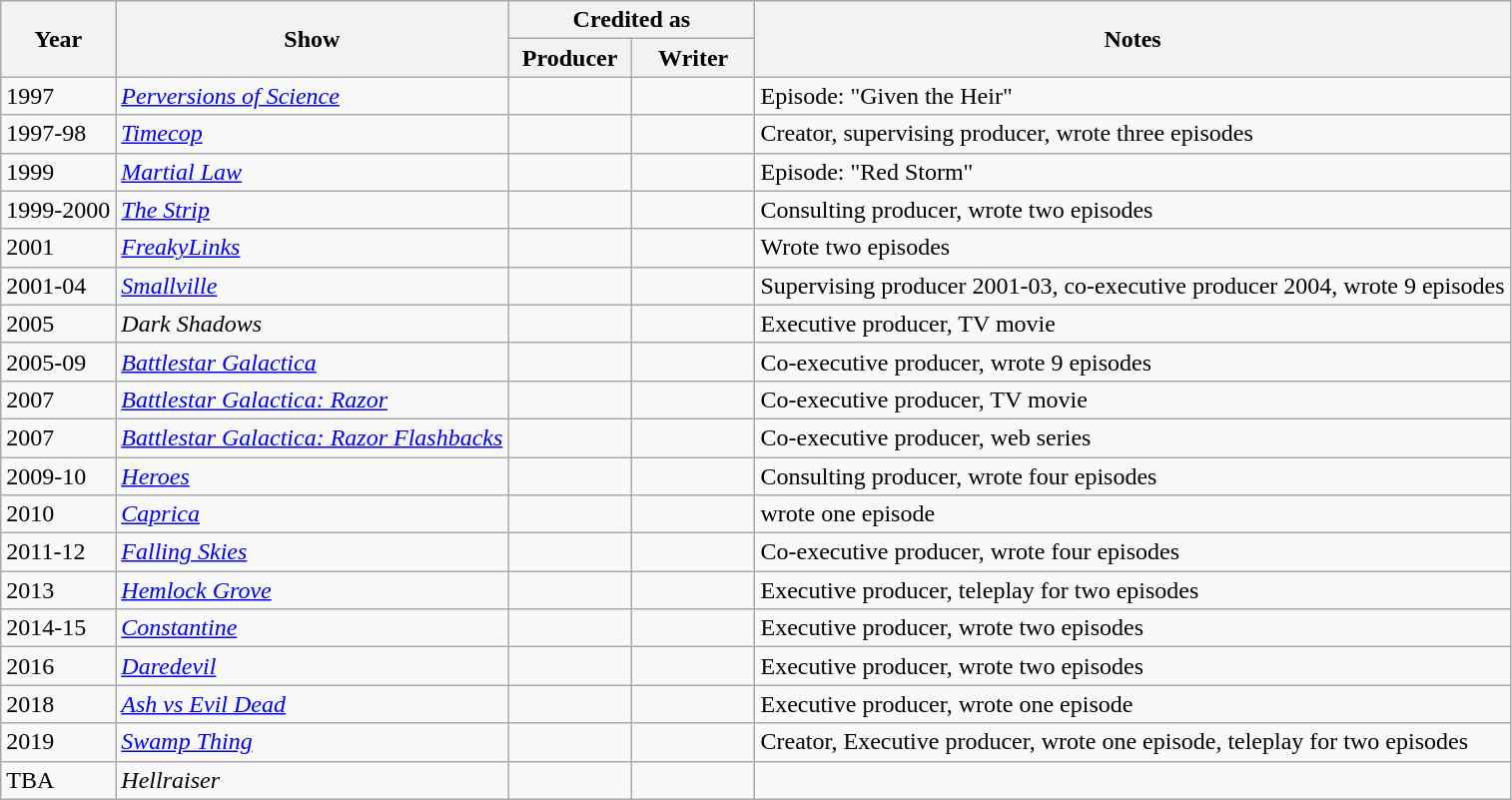<table class="wikitable sortable">
<tr>
<th rowspan=2 style="width 33:px;">Year</th>
<th rowspan=2>Show</th>
<th colspan=2>Credited as</th>
<th rowspan=2>Notes</th>
</tr>
<tr>
<th width=75>Producer</th>
<th width=75>Writer</th>
</tr>
<tr>
<td>1997</td>
<td><em><a href='#'>Perversions of Science</a></em></td>
<td></td>
<td></td>
<td>Episode: "Given the Heir"</td>
</tr>
<tr>
<td>1997-98</td>
<td><em><a href='#'>Timecop</a></em></td>
<td></td>
<td></td>
<td>Creator, supervising producer, wrote three episodes</td>
</tr>
<tr>
<td>1999</td>
<td><em><a href='#'>Martial Law</a></em></td>
<td></td>
<td></td>
<td>Episode: "Red Storm"</td>
</tr>
<tr>
<td>1999-2000</td>
<td><em><a href='#'>The Strip</a></em></td>
<td></td>
<td></td>
<td>Consulting producer, wrote two episodes</td>
</tr>
<tr>
<td>2001</td>
<td><em><a href='#'>FreakyLinks</a></em></td>
<td></td>
<td></td>
<td>Wrote two episodes</td>
</tr>
<tr>
<td>2001-04</td>
<td><em><a href='#'>Smallville</a></em></td>
<td></td>
<td></td>
<td>Supervising producer 2001-03, co-executive producer 2004, wrote 9 episodes</td>
</tr>
<tr>
<td>2005</td>
<td><em>Dark Shadows</em></td>
<td></td>
<td></td>
<td>Executive producer, TV movie</td>
</tr>
<tr>
<td>2005-09</td>
<td><em><a href='#'>Battlestar Galactica</a></em></td>
<td></td>
<td></td>
<td>Co-executive producer, wrote 9 episodes</td>
</tr>
<tr>
<td>2007</td>
<td><em><a href='#'>Battlestar Galactica: Razor</a></em></td>
<td></td>
<td></td>
<td>Co-executive producer, TV movie</td>
</tr>
<tr>
<td>2007</td>
<td><em><a href='#'>Battlestar Galactica: Razor Flashbacks</a></em></td>
<td></td>
<td></td>
<td>Co-executive producer, web series</td>
</tr>
<tr>
<td>2009-10</td>
<td><em><a href='#'>Heroes</a></em></td>
<td></td>
<td></td>
<td>Consulting producer, wrote four episodes</td>
</tr>
<tr>
<td>2010</td>
<td><em><a href='#'>Caprica</a></em></td>
<td></td>
<td></td>
<td>wrote one episode</td>
</tr>
<tr>
<td>2011-12</td>
<td><em><a href='#'>Falling Skies</a></em></td>
<td></td>
<td></td>
<td>Co-executive producer, wrote four episodes</td>
</tr>
<tr>
<td>2013</td>
<td><em><a href='#'>Hemlock Grove</a></em></td>
<td></td>
<td></td>
<td>Executive producer, teleplay for two episodes</td>
</tr>
<tr>
<td>2014-15</td>
<td><em><a href='#'>Constantine</a></em></td>
<td></td>
<td></td>
<td>Executive producer, wrote two episodes</td>
</tr>
<tr>
<td>2016</td>
<td><em><a href='#'>Daredevil</a></em></td>
<td></td>
<td></td>
<td>Executive producer, wrote two episodes</td>
</tr>
<tr>
<td>2018</td>
<td><em><a href='#'>Ash vs Evil Dead</a></em></td>
<td></td>
<td></td>
<td>Executive producer, wrote one episode</td>
</tr>
<tr>
<td>2019</td>
<td><em><a href='#'>Swamp Thing</a></em></td>
<td></td>
<td></td>
<td>Creator, Executive producer, wrote one episode, teleplay for two episodes</td>
</tr>
<tr>
<td>TBA</td>
<td><em>Hellraiser</em></td>
<td></td>
<td></td>
<td></td>
</tr>
</table>
